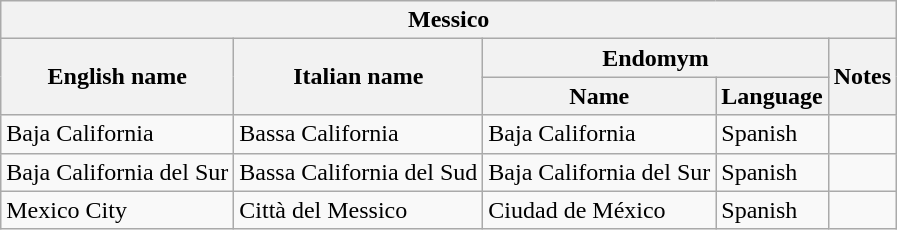<table class="wikitable sortable">
<tr>
<th colspan="5"> Messico</th>
</tr>
<tr>
<th rowspan="2">English name</th>
<th rowspan="2">Italian name</th>
<th colspan="2">Endomym</th>
<th rowspan="2">Notes</th>
</tr>
<tr>
<th>Name</th>
<th>Language</th>
</tr>
<tr>
<td>Baja California</td>
<td>Bassa California</td>
<td>Baja California</td>
<td>Spanish</td>
<td></td>
</tr>
<tr>
<td>Baja California del Sur</td>
<td>Bassa California del Sud</td>
<td>Baja California del Sur</td>
<td>Spanish</td>
<td></td>
</tr>
<tr>
<td>Mexico City</td>
<td>Città del Messico</td>
<td>Ciudad de México</td>
<td>Spanish</td>
<td></td>
</tr>
</table>
